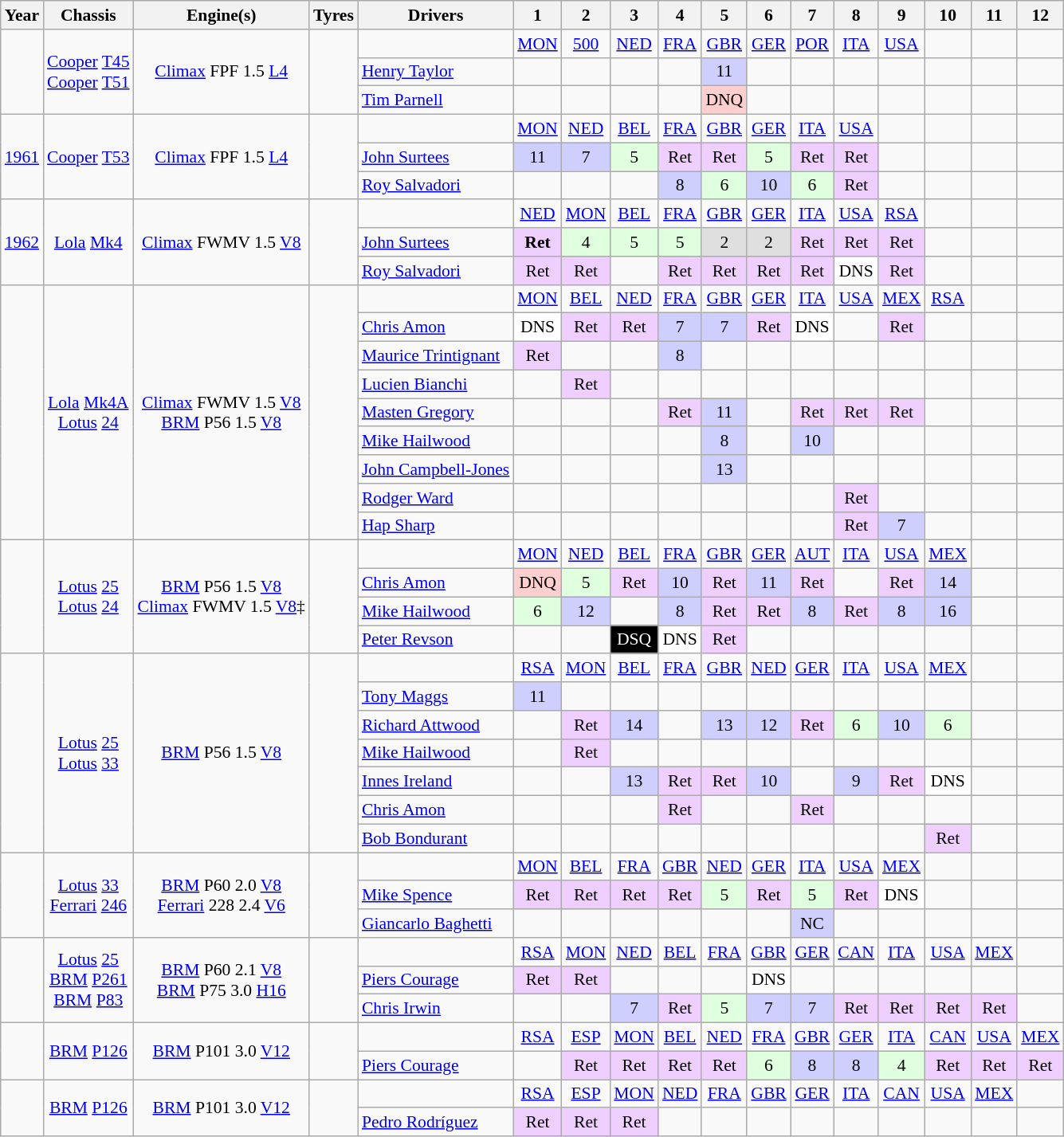<table class="wikitable" style="text-align:center; font-size:90%">
<tr>
<th>Year</th>
<th>Chassis</th>
<th>Engine(s)</th>
<th>Tyres</th>
<th>Drivers</th>
<th>1</th>
<th>2</th>
<th>3</th>
<th>4</th>
<th>5</th>
<th>6</th>
<th>7</th>
<th>8</th>
<th>9</th>
<th>10</th>
<th>11</th>
<th>12</th>
</tr>
<tr>
<td rowspan=3></td>
<td rowspan=3><a href='#'>Cooper</a> <a href='#'>T45</a><br><a href='#'>Cooper</a> <a href='#'>T51</a></td>
<td rowspan=3><a href='#'>Climax</a> FPF 1.5 <a href='#'>L4</a></td>
<td rowspan=3></td>
<td></td>
<td><a href='#'>MON</a></td>
<td><a href='#'>500</a></td>
<td><a href='#'>NED</a></td>
<td><a href='#'>FRA</a></td>
<td><a href='#'>GBR</a></td>
<td><a href='#'>GER</a></td>
<td><a href='#'>POR</a></td>
<td><a href='#'>ITA</a></td>
<td><a href='#'>USA</a></td>
<td></td>
<td></td>
<td></td>
</tr>
<tr>
<td align="left"> <a href='#'>Henry Taylor</a></td>
<td></td>
<td></td>
<td></td>
<td></td>
<td style="background:#CFCFFF;">11</td>
<td></td>
<td></td>
<td></td>
<td></td>
<td></td>
<td></td>
<td></td>
</tr>
<tr>
<td align="left"> <a href='#'>Tim Parnell</a></td>
<td></td>
<td></td>
<td></td>
<td></td>
<td style="background:#FFCFCF;">DNQ</td>
<td></td>
<td></td>
<td></td>
<td></td>
<td></td>
<td></td>
<td></td>
</tr>
<tr>
<td rowspan=3><a href='#'>1961</a></td>
<td rowspan=3><a href='#'>Cooper</a> <a href='#'>T53</a></td>
<td rowspan=3><a href='#'>Climax</a> FPF 1.5 <a href='#'>L4</a></td>
<td rowspan=3></td>
<td></td>
<td><a href='#'>MON</a></td>
<td><a href='#'>NED</a></td>
<td><a href='#'>BEL</a></td>
<td><a href='#'>FRA</a></td>
<td><a href='#'>GBR</a></td>
<td><a href='#'>GER</a></td>
<td><a href='#'>ITA</a></td>
<td><a href='#'>USA</a></td>
<td></td>
<td></td>
<td></td>
<td></td>
</tr>
<tr>
<td align="left"> <a href='#'>John Surtees</a></td>
<td style="background:#cfcfff;">11</td>
<td style="background:#cfcfff;">7</td>
<td style="background:#dfffdf;">5</td>
<td style="background:#efcfff;">Ret</td>
<td style="background:#efcfff;">Ret</td>
<td style="background:#dfffdf;">5</td>
<td style="background:#efcfff;">Ret</td>
<td style="background:#efcfff;">Ret</td>
<td></td>
<td></td>
<td></td>
<td></td>
</tr>
<tr>
<td align="left"> <a href='#'>Roy Salvadori</a></td>
<td></td>
<td></td>
<td></td>
<td style="background:#cfcfff;">8</td>
<td style="background:#dfffdf;">6</td>
<td style="background:#cfcfff;">10</td>
<td style="background:#dfffdf;">6</td>
<td style="background:#efcfff;">Ret</td>
<td></td>
<td></td>
<td></td>
<td></td>
</tr>
<tr>
<td rowspan=3><a href='#'>1962</a></td>
<td rowspan=3><a href='#'>Lola</a> <a href='#'>Mk4</a></td>
<td rowspan=3><a href='#'>Climax</a> FWMV 1.5 <a href='#'>V8</a></td>
<td rowspan=3></td>
<td></td>
<td><a href='#'>NED</a></td>
<td><a href='#'>MON</a></td>
<td><a href='#'>BEL</a></td>
<td><a href='#'>FRA</a></td>
<td><a href='#'>GBR</a></td>
<td><a href='#'>GER</a></td>
<td><a href='#'>ITA</a></td>
<td><a href='#'>USA</a></td>
<td><a href='#'>RSA</a></td>
<td></td>
<td></td>
<td></td>
</tr>
<tr>
<td align="left"> <a href='#'>John Surtees</a></td>
<td style="background:#efcfff;"><strong>Ret</strong></td>
<td style="background:#dfffdf;">4</td>
<td style="background:#dfffdf;">5</td>
<td style="background:#dfffdf;">5</td>
<td style="background:#dfdfdf;">2</td>
<td style="background:#dfdfdf;">2</td>
<td style="background:#efcfff;">Ret</td>
<td style="background:#efcfff;">Ret</td>
<td style="background:#efcfff;">Ret</td>
<td></td>
<td></td>
<td></td>
</tr>
<tr>
<td align="left"> <a href='#'>Roy Salvadori</a></td>
<td style="background:#efcfff;">Ret</td>
<td style="background:#efcfff;">Ret</td>
<td></td>
<td style="background:#efcfff;">Ret</td>
<td style="background:#efcfff;">Ret</td>
<td style="background:#efcfff;">Ret</td>
<td style="background:#efcfff;">Ret</td>
<td style="background:#ffffff;">DNS</td>
<td style="background:#efcfff;">Ret</td>
<td></td>
<td></td>
<td></td>
</tr>
<tr>
<td rowspan=9></td>
<td rowspan=9><a href='#'>Lola</a> <a href='#'>Mk4A</a><br><a href='#'>Lotus</a> <a href='#'>24</a></td>
<td rowspan=9><a href='#'>Climax</a> FWMV 1.5 <a href='#'>V8</a><br><a href='#'>BRM</a> P56 1.5 <a href='#'>V8</a></td>
<td rowspan=9></td>
<td></td>
<td><a href='#'>MON</a></td>
<td><a href='#'>BEL</a></td>
<td><a href='#'>NED</a></td>
<td><a href='#'>FRA</a></td>
<td><a href='#'>GBR</a></td>
<td><a href='#'>GER</a></td>
<td><a href='#'>ITA</a></td>
<td><a href='#'>USA</a></td>
<td><a href='#'>MEX</a></td>
<td><a href='#'>RSA</a></td>
<td></td>
<td></td>
</tr>
<tr>
<td align="left"> <a href='#'>Chris Amon</a></td>
<td style="background:#ffffff;">DNS</td>
<td style="background:#EFCFFF;">Ret</td>
<td style="background:#EFCFFF;">Ret</td>
<td style="background:#CFCFFF;">7</td>
<td style="background:#CFCFFF;">7</td>
<td style="background:#EFCFFF;">Ret</td>
<td style="background:#ffffff;">DNS</td>
<td></td>
<td style="background:#EFCFFF;">Ret</td>
<td></td>
<td></td>
<td></td>
</tr>
<tr>
<td align="left"> <a href='#'>Maurice Trintignant</a></td>
<td style="background:#EFCFFF;">Ret</td>
<td></td>
<td></td>
<td style="background:#CFCFFF;">8</td>
<td></td>
<td></td>
<td></td>
<td></td>
<td></td>
<td></td>
<td></td>
<td></td>
</tr>
<tr>
<td align="left"> <a href='#'>Lucien Bianchi</a></td>
<td></td>
<td style="background:#EFCFFF;">Ret</td>
<td></td>
<td></td>
<td></td>
<td></td>
<td></td>
<td></td>
<td></td>
<td></td>
<td></td>
<td></td>
</tr>
<tr>
<td align="left"> <a href='#'>Masten Gregory</a></td>
<td></td>
<td></td>
<td></td>
<td style="background:#efcfff;">Ret</td>
<td style="background:#cfcfff;">11</td>
<td></td>
<td style="background:#efcfff;">Ret</td>
<td style="background:#efcfff;">Ret</td>
<td style="background:#efcfff;">Ret</td>
<td></td>
<td></td>
<td></td>
</tr>
<tr>
<td align="left"> <a href='#'>Mike Hailwood</a></td>
<td></td>
<td></td>
<td></td>
<td></td>
<td style="background:#cfcfff;">8</td>
<td></td>
<td style="background:#cfcfff;">10</td>
<td></td>
<td></td>
<td></td>
<td></td>
<td></td>
</tr>
<tr>
<td align="left"> <a href='#'>John Campbell-Jones</a></td>
<td></td>
<td></td>
<td></td>
<td></td>
<td style="background:#cfcfff;">13</td>
<td></td>
<td></td>
<td></td>
<td></td>
<td></td>
<td></td>
<td></td>
</tr>
<tr>
<td align="left"> <a href='#'>Rodger Ward</a></td>
<td></td>
<td></td>
<td></td>
<td></td>
<td></td>
<td></td>
<td></td>
<td style="background:#efcfff;">Ret</td>
<td></td>
<td></td>
<td></td>
<td></td>
</tr>
<tr>
<td align="left"> <a href='#'>Hap Sharp</a></td>
<td></td>
<td></td>
<td></td>
<td></td>
<td></td>
<td></td>
<td></td>
<td style="background:#efcfff;">Ret</td>
<td style="background:#cfcfff;">7</td>
<td></td>
<td></td>
<td></td>
</tr>
<tr>
<td rowspan=4></td>
<td rowspan=4><a href='#'>Lotus</a> <a href='#'>25</a><br><a href='#'>Lotus</a> <a href='#'>24</a></td>
<td rowspan=4><a href='#'>BRM</a> P56 1.5 <a href='#'>V8</a><br><a href='#'>Climax</a> FWMV 1.5 <a href='#'>V8</a>‡</td>
<td rowspan=4></td>
<td></td>
<td><a href='#'>MON</a></td>
<td><a href='#'>NED</a></td>
<td><a href='#'>BEL</a></td>
<td><a href='#'>FRA</a></td>
<td><a href='#'>GBR</a></td>
<td><a href='#'>GER</a></td>
<td><a href='#'>AUT</a></td>
<td><a href='#'>ITA</a></td>
<td><a href='#'>USA</a></td>
<td><a href='#'>MEX</a></td>
<td></td>
<td></td>
</tr>
<tr>
<td align="left"> <a href='#'>Chris Amon</a></td>
<td style="background:#FFCFCF;">DNQ</td>
<td style="background:#DFFFDF;">5</td>
<td style="background:#efcfff;">Ret</td>
<td style="background:#cfcfff;">10</td>
<td style="background:#efcfff;">Ret</td>
<td style="background:#cfcfff;">11</td>
<td style="background:#efcfff;">Ret</td>
<td></td>
<td style="background:#efcfff;">Ret</td>
<td style="background:#cfcfff;">14</td>
<td></td>
<td></td>
</tr>
<tr>
<td align="left"> <a href='#'>Mike Hailwood</a></td>
<td style="background:#DFFFDF;">6</td>
<td style="background:#cfcfff;">12</td>
<td></td>
<td style="background:#cfcfff;">8</td>
<td style="background:#efcfff;">Ret</td>
<td style="background:#efcfff;">Ret</td>
<td style="background:#cfcfff;">8</td>
<td style="background:#efcfff;">Ret</td>
<td style="background:#cfcfff;">8</td>
<td style="background:#cfcfff;">16</td>
<td></td>
<td></td>
</tr>
<tr>
<td align="left"> <a href='#'>Peter Revson</a></td>
<td></td>
<td></td>
<td style="background:#000000; color:#ffffff">DSQ</td>
<td style="background:#ffffff;">DNS</td>
<td style="background:#efcfff;">Ret</td>
<td></td>
<td></td>
<td></td>
<td></td>
<td></td>
<td></td>
<td></td>
</tr>
<tr>
<td rowspan=7></td>
<td rowspan=7><a href='#'>Lotus</a> <a href='#'>25</a><br><a href='#'>Lotus</a> <a href='#'>33</a></td>
<td rowspan=7><a href='#'>BRM</a> P56 1.5 <a href='#'>V8</a></td>
<td rowspan=7></td>
<td></td>
<td><a href='#'>RSA</a></td>
<td><a href='#'>MON</a></td>
<td><a href='#'>BEL</a></td>
<td><a href='#'>FRA</a></td>
<td><a href='#'>GBR</a></td>
<td><a href='#'>NED</a></td>
<td><a href='#'>GER</a></td>
<td><a href='#'>ITA</a></td>
<td><a href='#'>USA</a></td>
<td><a href='#'>MEX</a></td>
<td></td>
<td></td>
</tr>
<tr>
<td align="left"> <a href='#'>Tony Maggs</a></td>
<td style="background:#CFCFFF;">11</td>
<td></td>
<td></td>
<td></td>
<td></td>
<td></td>
<td></td>
<td></td>
<td></td>
<td></td>
<td></td>
<td></td>
</tr>
<tr>
<td align="left"> <a href='#'>Richard Attwood</a></td>
<td></td>
<td style="background:#efcfff;">Ret</td>
<td style="background:#cfcfff;">14</td>
<td></td>
<td style="background:#cfcfff;">13</td>
<td style="background:#cfcfff;">12</td>
<td style="background:#efcfff;">Ret</td>
<td style="background:#dfffdf;">6</td>
<td style="background:#cfcfff;">10</td>
<td style="background:#dfffdf;">6</td>
<td></td>
<td></td>
</tr>
<tr>
<td align="left"> <a href='#'>Mike Hailwood</a></td>
<td></td>
<td style="background:#efcfff;">Ret</td>
<td></td>
<td></td>
<td></td>
<td></td>
<td></td>
<td></td>
<td></td>
<td></td>
<td></td>
<td></td>
</tr>
<tr>
<td align="left"> <a href='#'>Innes Ireland</a></td>
<td></td>
<td></td>
<td style="background:#cfcfff;">13</td>
<td style="background:#efcfff;">Ret</td>
<td style="background:#efcfff;">Ret</td>
<td style="background:#cfcfff;">10</td>
<td></td>
<td style="background:#cfcfff;">9</td>
<td style="background:#efcfff;">Ret</td>
<td style="background:#FFFFFF;">DNS</td>
<td></td>
<td></td>
</tr>
<tr>
<td align="left"> <a href='#'>Chris Amon</a></td>
<td></td>
<td></td>
<td></td>
<td style="background:#efcfff;">Ret</td>
<td></td>
<td></td>
<td style="background:#efcfff;">Ret</td>
<td></td>
<td></td>
<td></td>
<td></td>
<td></td>
</tr>
<tr>
<td align="left"> <a href='#'>Bob Bondurant</a></td>
<td></td>
<td></td>
<td></td>
<td></td>
<td></td>
<td></td>
<td></td>
<td></td>
<td></td>
<td style="background:#efcfff;">Ret</td>
<td></td>
<td></td>
</tr>
<tr>
<td rowspan=3></td>
<td rowspan=3><a href='#'>Lotus</a> <a href='#'>33</a><br><a href='#'>Ferrari</a> <a href='#'>246</a></td>
<td rowspan=3><a href='#'>BRM</a> P60 2.0 <a href='#'>V8</a><br><a href='#'>Ferrari</a> 228 2.4 <a href='#'>V6</a></td>
<td rowspan=3></td>
<td></td>
<td><a href='#'>MON</a></td>
<td><a href='#'>BEL</a></td>
<td><a href='#'>FRA</a></td>
<td><a href='#'>GBR</a></td>
<td><a href='#'>NED</a></td>
<td><a href='#'>GER</a></td>
<td><a href='#'>ITA</a></td>
<td><a href='#'>USA</a></td>
<td><a href='#'>MEX</a></td>
<td></td>
<td></td>
<td></td>
</tr>
<tr>
<td align="left"> <a href='#'>Mike Spence</a></td>
<td style="background:#efcfff;">Ret</td>
<td style="background:#efcfff;">Ret</td>
<td style="background:#efcfff;">Ret</td>
<td style="background:#efcfff;">Ret</td>
<td style="background:#dfffdf;">5</td>
<td style="background:#efcfff;">Ret</td>
<td style="background:#dfffdf;">5</td>
<td style="background:#efcfff;">Ret</td>
<td style="background:#ffffff;">DNS</td>
<td></td>
<td></td>
<td></td>
</tr>
<tr>
<td align="left"> <a href='#'>Giancarlo Baghetti</a></td>
<td></td>
<td></td>
<td></td>
<td></td>
<td></td>
<td></td>
<td style="background:#cfcfff;">NC</td>
<td></td>
<td></td>
<td></td>
<td></td>
<td></td>
</tr>
<tr>
<td rowspan=3></td>
<td rowspan=3><a href='#'>Lotus</a> <a href='#'>25</a><br><a href='#'>BRM</a> <a href='#'>P261</a><br><a href='#'>BRM</a> <a href='#'>P83</a></td>
<td rowspan=3><a href='#'>BRM</a> P60 2.1 <a href='#'>V8</a><br><a href='#'>BRM</a> P75 3.0 <a href='#'>H16</a></td>
<td rowspan=3></td>
<td></td>
<td><a href='#'>RSA</a></td>
<td><a href='#'>MON</a></td>
<td><a href='#'>NED</a></td>
<td><a href='#'>BEL</a></td>
<td><a href='#'>FRA</a></td>
<td><a href='#'>GBR</a></td>
<td><a href='#'>GER</a></td>
<td><a href='#'>CAN</a></td>
<td><a href='#'>ITA</a></td>
<td><a href='#'>USA</a></td>
<td><a href='#'>MEX</a></td>
<td></td>
</tr>
<tr>
<td align="left"> <a href='#'>Piers Courage</a></td>
<td style="background:#efcfff;">Ret</td>
<td style="background:#efcfff;">Ret</td>
<td></td>
<td></td>
<td></td>
<td style="background:#ffffff;">DNS</td>
<td></td>
<td></td>
<td></td>
<td></td>
<td></td>
<td></td>
</tr>
<tr>
<td align="left"> <a href='#'>Chris Irwin</a></td>
<td></td>
<td></td>
<td style="background:#cfcfff;">7</td>
<td style="background:#efcfff;">Ret</td>
<td style="background:#dfffdf;">5</td>
<td style="background:#cfcfff;">7</td>
<td style="background:#cfcfff;">7</td>
<td style="background:#efcfff;">Ret</td>
<td style="background:#efcfff;">Ret</td>
<td style="background:#efcfff;">Ret</td>
<td style="background:#efcfff;">Ret</td>
<td></td>
</tr>
<tr>
<td rowspan=2></td>
<td rowspan=2><a href='#'>BRM</a> <a href='#'>P126</a></td>
<td rowspan=2><a href='#'>BRM</a> P101 3.0 <a href='#'>V12</a></td>
<td rowspan=2></td>
<td></td>
<td><a href='#'>RSA</a></td>
<td><a href='#'>ESP</a></td>
<td><a href='#'>MON</a></td>
<td><a href='#'>BEL</a></td>
<td><a href='#'>NED</a></td>
<td><a href='#'>FRA</a></td>
<td><a href='#'>GBR</a></td>
<td><a href='#'>GER</a></td>
<td><a href='#'>ITA</a></td>
<td><a href='#'>CAN</a></td>
<td><a href='#'>USA</a></td>
<td><a href='#'>MEX</a></td>
</tr>
<tr>
<td align="left"> <a href='#'>Piers Courage</a></td>
<td></td>
<td style="background:#efcfff;">Ret</td>
<td style="background:#efcfff;">Ret</td>
<td style="background:#efcfff;">Ret</td>
<td style="background:#efcfff;">Ret</td>
<td style="background:#dfffdf;">6</td>
<td style="background:#cfcfff;">8</td>
<td style="background:#cfcfff;">8</td>
<td style="background:#dfffdf;">4</td>
<td style="background:#efcfff;">Ret</td>
<td style="background:#efcfff;">Ret</td>
<td style="background:#efcfff;">Ret</td>
</tr>
<tr>
<td rowspan=2></td>
<td rowspan=2><a href='#'>BRM</a> <a href='#'>P126</a></td>
<td rowspan=2><a href='#'>BRM</a> P101 3.0 <a href='#'>V12</a></td>
<td rowspan=2></td>
<td></td>
<td><a href='#'>RSA</a></td>
<td><a href='#'>ESP</a></td>
<td><a href='#'>MON</a></td>
<td><a href='#'>NED</a></td>
<td><a href='#'>FRA</a></td>
<td><a href='#'>GBR</a></td>
<td><a href='#'>GER</a></td>
<td><a href='#'>ITA</a></td>
<td><a href='#'>CAN</a></td>
<td><a href='#'>USA</a></td>
<td><a href='#'>MEX</a></td>
<td></td>
</tr>
<tr>
<td align="left"> <a href='#'>Pedro Rodríguez</a></td>
<td style="background:#EFCFFF;">Ret</td>
<td style="background:#EFCFFF;">Ret</td>
<td style="background:#EFCFFF;">Ret</td>
<td></td>
<td></td>
<td></td>
<td></td>
<td></td>
<td></td>
<td></td>
<td></td>
<td></td>
</tr>
</table>
